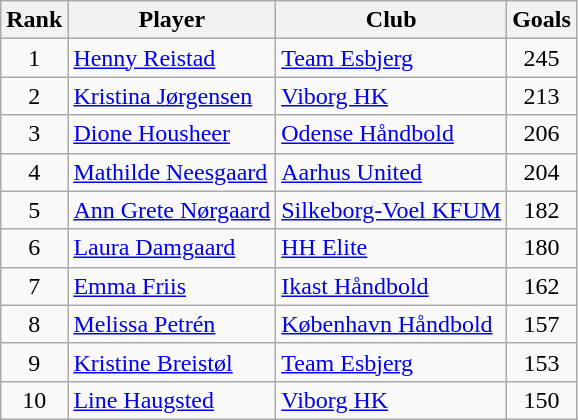<table class="wikitable sortable" style="text-align:center">
<tr>
<th>Rank</th>
<th>Player</th>
<th>Club</th>
<th>Goals</th>
</tr>
<tr>
<td>1</td>
<td style="text-align:left"> <a href='#'>Henny Reistad</a></td>
<td style="text-align:left"><a href='#'>Team Esbjerg</a></td>
<td>245</td>
</tr>
<tr>
<td>2</td>
<td style="text-align:left"> <a href='#'>Kristina Jørgensen</a></td>
<td style="text-align:left"><a href='#'>Viborg HK</a></td>
<td>213</td>
</tr>
<tr>
<td>3</td>
<td style="text-align:left"> <a href='#'>Dione Housheer</a></td>
<td style="text-align:left"><a href='#'>Odense Håndbold</a></td>
<td>206</td>
</tr>
<tr>
<td>4</td>
<td style="text-align:left"> <a href='#'>Mathilde Neesgaard</a></td>
<td style="text-align:left"><a href='#'>Aarhus United</a></td>
<td>204</td>
</tr>
<tr>
<td>5</td>
<td style="text-align:left"> <a href='#'>Ann Grete Nørgaard</a></td>
<td style="text-align:left"><a href='#'>Silkeborg-Voel KFUM</a></td>
<td>182</td>
</tr>
<tr>
<td>6</td>
<td style="text-align:left"> <a href='#'>Laura Damgaard</a></td>
<td style="text-align:left"><a href='#'>HH Elite</a></td>
<td>180</td>
</tr>
<tr>
<td>7</td>
<td style="text-align:left"> <a href='#'>Emma Friis</a></td>
<td style="text-align:left"><a href='#'>Ikast Håndbold</a></td>
<td>162</td>
</tr>
<tr>
<td>8</td>
<td style="text-align:left"> <a href='#'>Melissa Petrén</a></td>
<td style="text-align:left"><a href='#'>København Håndbold</a></td>
<td>157</td>
</tr>
<tr>
<td>9</td>
<td style="text-align:left"> <a href='#'>Kristine Breistøl</a></td>
<td style="text-align:left"><a href='#'>Team Esbjerg</a></td>
<td>153</td>
</tr>
<tr>
<td>10</td>
<td style="text-align:left"> <a href='#'>Line Haugsted</a></td>
<td style="text-align:left"><a href='#'>Viborg HK</a></td>
<td>150</td>
</tr>
</table>
